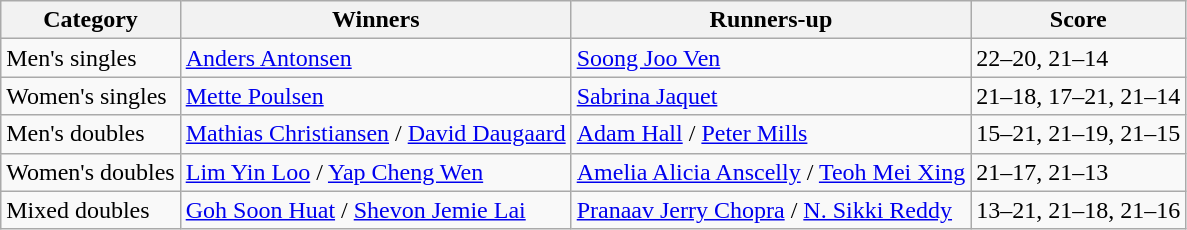<table class=wikitable style="white-space:nowrap;">
<tr>
<th>Category</th>
<th>Winners</th>
<th>Runners-up</th>
<th>Score</th>
</tr>
<tr>
<td>Men's singles</td>
<td> <a href='#'>Anders Antonsen</a></td>
<td> <a href='#'>Soong Joo Ven</a></td>
<td>22–20, 21–14</td>
</tr>
<tr>
<td>Women's singles</td>
<td> <a href='#'>Mette Poulsen</a></td>
<td> <a href='#'>Sabrina Jaquet</a></td>
<td>21–18, 17–21, 21–14</td>
</tr>
<tr>
<td>Men's doubles</td>
<td> <a href='#'>Mathias Christiansen</a> / <a href='#'>David Daugaard</a></td>
<td> <a href='#'>Adam Hall</a> /  <a href='#'>Peter Mills</a></td>
<td>15–21, 21–19, 21–15</td>
</tr>
<tr>
<td>Women's doubles</td>
<td> <a href='#'>Lim Yin Loo</a> / <a href='#'>Yap Cheng Wen</a></td>
<td> <a href='#'>Amelia Alicia Anscelly</a> / <a href='#'>Teoh Mei Xing</a></td>
<td>21–17, 21–13</td>
</tr>
<tr>
<td>Mixed doubles</td>
<td> <a href='#'>Goh Soon Huat</a> / <a href='#'>Shevon Jemie Lai</a></td>
<td> <a href='#'>Pranaav Jerry Chopra</a> / <a href='#'>N. Sikki Reddy</a></td>
<td>13–21, 21–18, 21–16</td>
</tr>
</table>
